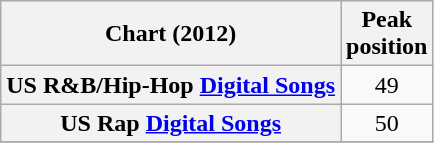<table class="wikitable sortable plainrowheaders" style="text-align:center;">
<tr>
<th scope="col">Chart (2012)</th>
<th scope="col">Peak<br>position</th>
</tr>
<tr>
<th scope="row">US R&B/Hip-Hop <a href='#'>Digital Songs</a></th>
<td>49</td>
</tr>
<tr>
<th scope="row">US Rap <a href='#'>Digital Songs</a></th>
<td>50</td>
</tr>
<tr>
</tr>
</table>
